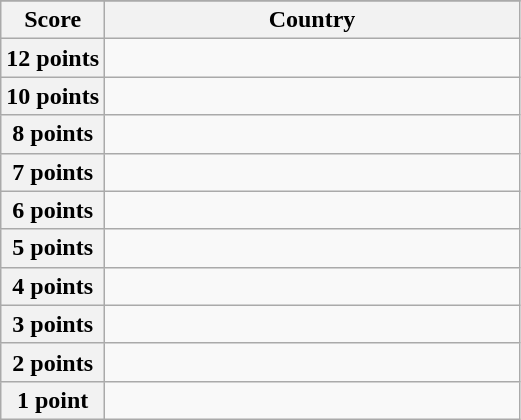<table class="wikitable">
<tr>
</tr>
<tr>
<th scope="col" width="20%">Score</th>
<th scope="col">Country</th>
</tr>
<tr>
<th scope="row">12 points</th>
<td></td>
</tr>
<tr>
<th scope="row">10 points</th>
<td></td>
</tr>
<tr>
<th scope="row">8 points</th>
<td></td>
</tr>
<tr>
<th scope="row">7 points</th>
<td></td>
</tr>
<tr>
<th scope="row">6 points</th>
<td></td>
</tr>
<tr>
<th scope="row">5 points</th>
<td></td>
</tr>
<tr>
<th scope="row">4 points</th>
<td></td>
</tr>
<tr>
<th scope="row">3 points</th>
<td></td>
</tr>
<tr>
<th scope="row">2 points</th>
<td></td>
</tr>
<tr>
<th scope="row">1 point</th>
<td></td>
</tr>
</table>
